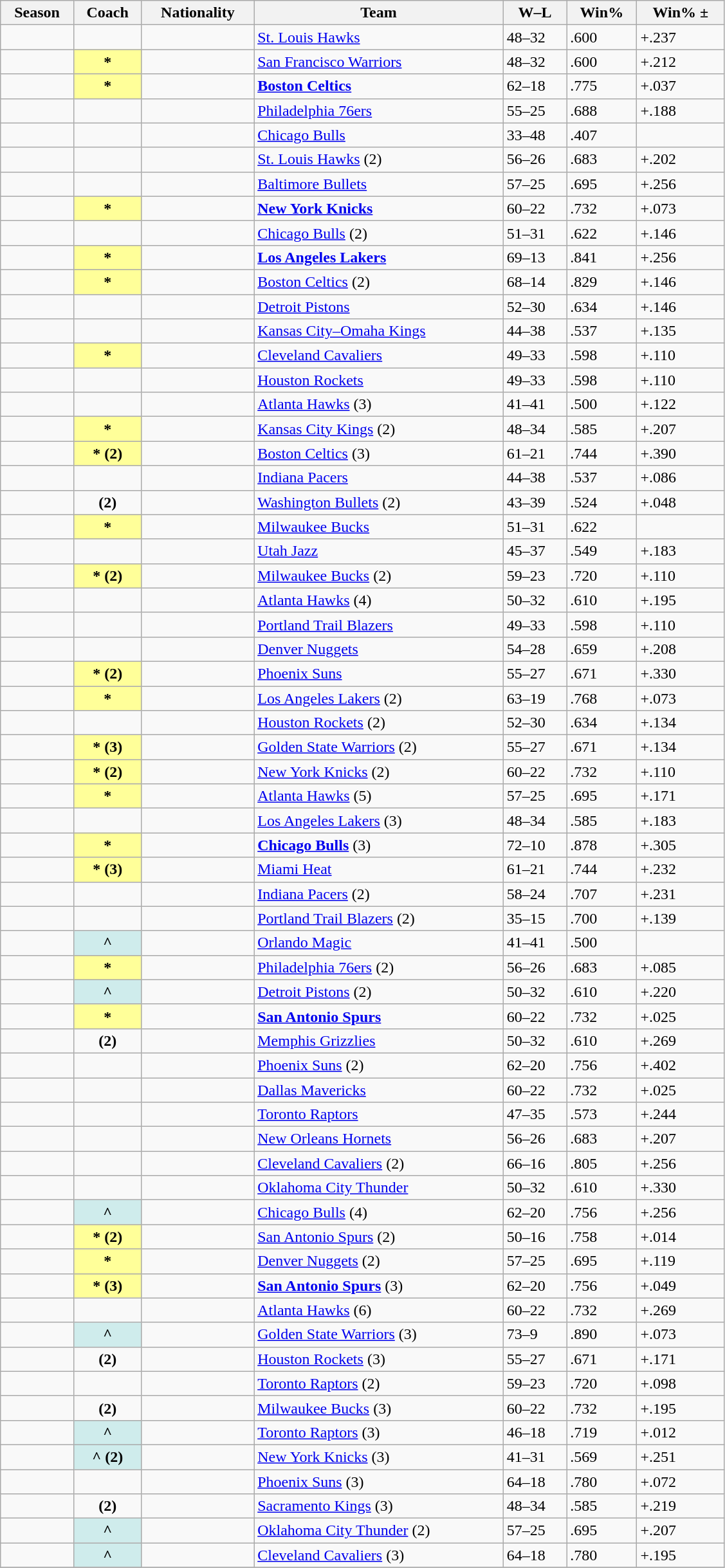<table class="wikitable plainrowheaders sortable" summary="Season (sortable), Coach (sortable), Nationality (sortable), Team (sortable), W–L (sortable) and Win% (sortable)" width=751px>
<tr>
<th scope="col">Season</th>
<th scope="col">Coach</th>
<th scope="col">Nationality</th>
<th scope="col">Team</th>
<th scope="col">W–L</th>
<th scope="col">Win%</th>
<th scope="col">Win% ±</th>
</tr>
<tr>
<td></td>
<th scope="row" style="background-color:transparent;"></th>
<td></td>
<td><a href='#'>St. Louis Hawks</a></td>
<td>48–32</td>
<td>.600</td>
<td>+.237</td>
</tr>
<tr>
<td></td>
<th scope="row" style="background-color:#FFFF99">*</th>
<td></td>
<td><a href='#'>San Francisco Warriors</a></td>
<td>48–32</td>
<td>.600</td>
<td>+.212</td>
</tr>
<tr>
<td></td>
<th scope="row" style="background-color:#FFFF99">*</th>
<td></td>
<td><strong><a href='#'>Boston Celtics</a></strong></td>
<td>62–18</td>
<td>.775</td>
<td>+.037</td>
</tr>
<tr>
<td></td>
<th scope="row" style="background-color:transparent;"></th>
<td></td>
<td><a href='#'>Philadelphia 76ers</a></td>
<td>55–25</td>
<td>.688</td>
<td>+.188</td>
</tr>
<tr>
<td></td>
<th scope="row" style="background-color:transparent;"></th>
<td></td>
<td><a href='#'>Chicago Bulls</a></td>
<td>33–48</td>
<td>.407</td>
<td></td>
</tr>
<tr>
<td></td>
<th scope="row" style="background-color:transparent;"></th>
<td></td>
<td><a href='#'>St. Louis Hawks</a> (2)</td>
<td>56–26</td>
<td>.683</td>
<td>+.202</td>
</tr>
<tr>
<td></td>
<th scope="row" style="background-color:transparent;"></th>
<td></td>
<td><a href='#'>Baltimore Bullets</a></td>
<td>57–25</td>
<td>.695</td>
<td>+.256</td>
</tr>
<tr>
<td></td>
<th scope="row" style="background-color:#FFFF99">*</th>
<td></td>
<td><strong><a href='#'>New York Knicks</a></strong></td>
<td>60–22</td>
<td>.732</td>
<td>+.073</td>
</tr>
<tr>
<td></td>
<th scope="row" style="background-color:transparent;"></th>
<td></td>
<td><a href='#'>Chicago Bulls</a> (2)</td>
<td>51–31</td>
<td>.622</td>
<td>+.146</td>
</tr>
<tr>
<td></td>
<th scope="row" style="background-color:#FFFF99">*</th>
<td></td>
<td><strong><a href='#'>Los Angeles Lakers</a></strong></td>
<td>69–13</td>
<td>.841</td>
<td>+.256</td>
</tr>
<tr>
<td></td>
<th scope="row" style="background-color:#FFFF99">*</th>
<td></td>
<td><a href='#'>Boston Celtics</a> (2)</td>
<td>68–14</td>
<td>.829</td>
<td>+.146</td>
</tr>
<tr>
<td></td>
<th scope="row" style="background-color:transparent;"></th>
<td></td>
<td><a href='#'>Detroit Pistons</a></td>
<td>52–30</td>
<td>.634</td>
<td>+.146</td>
</tr>
<tr>
<td></td>
<th scope="row" style="background-color:transparent;"></th>
<td></td>
<td><a href='#'>Kansas City–Omaha Kings</a></td>
<td>44–38</td>
<td>.537</td>
<td>+.135</td>
</tr>
<tr>
<td></td>
<th scope="row" style="background-color:#FFFF99">*</th>
<td></td>
<td><a href='#'>Cleveland Cavaliers</a></td>
<td>49–33</td>
<td>.598</td>
<td>+.110</td>
</tr>
<tr>
<td></td>
<th scope="row" style="background-color:transparent;"></th>
<td></td>
<td><a href='#'>Houston Rockets</a></td>
<td>49–33</td>
<td>.598</td>
<td>+.110</td>
</tr>
<tr>
<td></td>
<th scope="row" style="background-color:transparent;"></th>
<td></td>
<td><a href='#'>Atlanta Hawks</a> (3)</td>
<td>41–41</td>
<td>.500</td>
<td>+.122</td>
</tr>
<tr>
<td></td>
<th scope="row" style="background-color:#FFFF99">*</th>
<td></td>
<td><a href='#'>Kansas City Kings</a> (2)</td>
<td>48–34</td>
<td>.585</td>
<td>+.207</td>
</tr>
<tr>
<td></td>
<th scope="row" style="background-color:#FFFF99">* (2)</th>
<td></td>
<td><a href='#'>Boston Celtics</a> (3)</td>
<td>61–21</td>
<td>.744</td>
<td>+.390</td>
</tr>
<tr>
<td></td>
<th scope="row" style="background-color:transparent;"></th>
<td></td>
<td><a href='#'>Indiana Pacers</a></td>
<td>44–38</td>
<td>.537</td>
<td>+.086</td>
</tr>
<tr>
<td></td>
<th scope="row" style="background-color:transparent;"> (2)</th>
<td></td>
<td><a href='#'>Washington Bullets</a> (2)</td>
<td>43–39</td>
<td>.524</td>
<td>+.048</td>
</tr>
<tr>
<td></td>
<th scope="row" style="background-color:#FFFF99">*</th>
<td></td>
<td><a href='#'>Milwaukee Bucks</a></td>
<td>51–31</td>
<td>.622</td>
<td></td>
</tr>
<tr>
<td></td>
<th scope="row" style="background-color:transparent;"></th>
<td></td>
<td><a href='#'>Utah Jazz</a></td>
<td>45–37</td>
<td>.549</td>
<td>+.183</td>
</tr>
<tr>
<td></td>
<th scope="row" style="background-color:#FFFF99">* (2)</th>
<td></td>
<td><a href='#'>Milwaukee Bucks</a> (2)</td>
<td>59–23</td>
<td>.720</td>
<td>+.110</td>
</tr>
<tr>
<td></td>
<th scope="row" style="background-color:transparent;"></th>
<td></td>
<td><a href='#'>Atlanta Hawks</a> (4)</td>
<td>50–32</td>
<td>.610</td>
<td>+.195</td>
</tr>
<tr>
<td></td>
<th scope="row" style="background-color:transparent;"></th>
<td></td>
<td><a href='#'>Portland Trail Blazers</a></td>
<td>49–33</td>
<td>.598</td>
<td>+.110</td>
</tr>
<tr>
<td></td>
<th scope="row" style="background-color:transparent;"></th>
<td></td>
<td><a href='#'>Denver Nuggets</a></td>
<td>54–28</td>
<td>.659</td>
<td>+.208</td>
</tr>
<tr>
<td></td>
<th scope="row" style="background-color:#FFFF99">* (2)</th>
<td></td>
<td><a href='#'>Phoenix Suns</a></td>
<td>55–27</td>
<td>.671</td>
<td>+.330</td>
</tr>
<tr>
<td></td>
<th scope="row" style="background-color:#FFFF99">*</th>
<td></td>
<td><a href='#'>Los Angeles Lakers</a> (2)</td>
<td>63–19</td>
<td>.768</td>
<td>+.073</td>
</tr>
<tr>
<td></td>
<th scope="row" style="background-color:transparent;"></th>
<td></td>
<td><a href='#'>Houston Rockets</a> (2)</td>
<td>52–30</td>
<td>.634</td>
<td>+.134</td>
</tr>
<tr>
<td></td>
<th scope="row" style="background-color:#FFFF99">* (3)</th>
<td></td>
<td><a href='#'>Golden State Warriors</a> (2)</td>
<td>55–27</td>
<td>.671</td>
<td>+.134</td>
</tr>
<tr>
<td></td>
<th scope="row" style="background-color:#FFFF99">* (2)</th>
<td></td>
<td><a href='#'>New York Knicks</a> (2)</td>
<td>60–22</td>
<td>.732</td>
<td>+.110</td>
</tr>
<tr>
<td></td>
<th scope="row" style="background-color:#FFFF99">*</th>
<td></td>
<td><a href='#'>Atlanta Hawks</a> (5)</td>
<td>57–25</td>
<td>.695</td>
<td>+.171</td>
</tr>
<tr>
<td></td>
<th scope="row" style="background-color:transparent;"></th>
<td></td>
<td><a href='#'>Los Angeles Lakers</a> (3)</td>
<td>48–34</td>
<td>.585</td>
<td>+.183</td>
</tr>
<tr>
<td></td>
<th scope="row" style="background-color:#FFFF99">*</th>
<td></td>
<td><strong><a href='#'>Chicago Bulls</a></strong> (3)</td>
<td>72–10</td>
<td>.878</td>
<td>+.305</td>
</tr>
<tr>
<td></td>
<th scope="row" style="background-color:#FFFF99">* (3)</th>
<td></td>
<td><a href='#'>Miami Heat</a></td>
<td>61–21</td>
<td>.744</td>
<td>+.232</td>
</tr>
<tr>
<td></td>
<th scope="row" style="background-color:transparent"></th>
<td></td>
<td><a href='#'>Indiana Pacers</a> (2)</td>
<td>58–24</td>
<td>.707</td>
<td>+.231</td>
</tr>
<tr>
<td></td>
<th scope="row" style="background-color:transparent;"></th>
<td></td>
<td><a href='#'>Portland Trail Blazers</a> (2)</td>
<td>35–15</td>
<td>.700</td>
<td>+.139</td>
</tr>
<tr>
<td></td>
<th scope="row" style="background-color:#CFECEC;">^</th>
<td></td>
<td><a href='#'>Orlando Magic</a></td>
<td>41–41</td>
<td>.500</td>
<td></td>
</tr>
<tr>
<td></td>
<th scope="row" style="background-color:#FFFF99">*</th>
<td></td>
<td><a href='#'>Philadelphia 76ers</a> (2)</td>
<td>56–26</td>
<td>.683</td>
<td>+.085</td>
</tr>
<tr>
<td></td>
<th scope="row" style="background-color:#CFECEC">^</th>
<td></td>
<td><a href='#'>Detroit Pistons</a> (2)</td>
<td>50–32</td>
<td>.610</td>
<td>+.220</td>
</tr>
<tr>
<td></td>
<th scope="row" style="background-color:#FFFF99">*</th>
<td></td>
<td><strong><a href='#'>San Antonio Spurs</a></strong></td>
<td>60–22</td>
<td>.732</td>
<td>+.025</td>
</tr>
<tr>
<td></td>
<th scope="row" style="background-color:transparent;"> (2)</th>
<td></td>
<td><a href='#'>Memphis Grizzlies</a></td>
<td>50–32</td>
<td>.610</td>
<td>+.269</td>
</tr>
<tr>
<td></td>
<th scope="row" style="background-color:transparent;"></th>
<td><br></td>
<td><a href='#'>Phoenix Suns</a> (2)</td>
<td>62–20</td>
<td>.756</td>
<td>+.402</td>
</tr>
<tr>
<td></td>
<th scope="row" style="background-color:transparent"></th>
<td></td>
<td><a href='#'>Dallas Mavericks</a></td>
<td>60–22</td>
<td>.732</td>
<td>+.025</td>
</tr>
<tr>
<td></td>
<th scope="row" style="background-color:transparent"></th>
<td></td>
<td><a href='#'>Toronto Raptors</a></td>
<td>47–35</td>
<td>.573</td>
<td>+.244</td>
</tr>
<tr>
<td></td>
<th scope="row" style="background-color:transparent"></th>
<td></td>
<td><a href='#'>New Orleans Hornets</a></td>
<td>56–26</td>
<td>.683</td>
<td>+.207</td>
</tr>
<tr>
<td></td>
<th scope="row" style="background-color:transparent;"></th>
<td></td>
<td><a href='#'>Cleveland Cavaliers</a> (2)</td>
<td>66–16</td>
<td>.805</td>
<td>+.256</td>
</tr>
<tr>
<td></td>
<th scope="row" style="background-color:transparent"></th>
<td></td>
<td><a href='#'>Oklahoma City Thunder</a></td>
<td>50–32</td>
<td>.610</td>
<td>+.330</td>
</tr>
<tr>
<td></td>
<th scope="row" style="background-color:#CFECEC">^</th>
<td></td>
<td><a href='#'>Chicago Bulls</a> (4)</td>
<td>62–20</td>
<td>.756</td>
<td>+.256</td>
</tr>
<tr>
<td></td>
<th scope="row" style="background-color:#FFFF99">* (2)</th>
<td></td>
<td><a href='#'>San Antonio Spurs</a> (2)</td>
<td>50–16</td>
<td>.758</td>
<td>+.014</td>
</tr>
<tr>
<td></td>
<th scope="row" style="background-color:#FFFF99">*</th>
<td></td>
<td><a href='#'>Denver Nuggets</a> (2)</td>
<td>57–25</td>
<td>.695</td>
<td>+.119</td>
</tr>
<tr>
<td></td>
<th scope="row" style="background-color:#FFFF99">* (3)</th>
<td></td>
<td><strong><a href='#'>San Antonio Spurs</a></strong> (3)</td>
<td>62–20</td>
<td>.756</td>
<td>+.049</td>
</tr>
<tr>
<td></td>
<th scope="row" style="background-color:transparent;"></th>
<td></td>
<td><a href='#'>Atlanta Hawks</a> (6)</td>
<td>60–22</td>
<td>.732</td>
<td>+.269</td>
</tr>
<tr>
<td></td>
<th scope="row" style="background-color:#CFECEC">^</th>
<td></td>
<td><a href='#'>Golden State Warriors</a> (3)</td>
<td>73–9</td>
<td>.890</td>
<td>+.073</td>
</tr>
<tr>
<td></td>
<th scope="row" style="background-color:transparent;"> (2)</th>
<td><br></td>
<td><a href='#'>Houston Rockets</a> (3)</td>
<td>55–27</td>
<td>.671</td>
<td>+.171</td>
</tr>
<tr>
<td></td>
<th scope="row" style="background-color:transparent;"></th>
<td></td>
<td><a href='#'>Toronto Raptors</a> (2)</td>
<td>59–23</td>
<td>.720</td>
<td>+.098</td>
</tr>
<tr>
<td></td>
<th scope="row" style="background-color:transparent;"> (2)</th>
<td></td>
<td><a href='#'>Milwaukee Bucks</a> (3)</td>
<td>60–22</td>
<td>.732</td>
<td>+.195</td>
</tr>
<tr>
<td></td>
<th scope="row" style="background-color:#CFECEC">^</th>
<td></td>
<td><a href='#'>Toronto Raptors</a> (3)</td>
<td>46–18</td>
<td>.719</td>
<td>+.012</td>
</tr>
<tr>
<td></td>
<th scope="row" style="background-color:#CFECEC">^ (2)</th>
<td></td>
<td><a href='#'>New York Knicks</a> (3)</td>
<td>41–31</td>
<td>.569</td>
<td>+.251</td>
</tr>
<tr>
<td></td>
<td></td>
<td></td>
<td><a href='#'>Phoenix Suns</a> (3)</td>
<td>64–18</td>
<td>.780</td>
<td>+.072</td>
</tr>
<tr>
<td></td>
<th scope="row" style="background-color:transparent;">  (2)</th>
<td></td>
<td><a href='#'>Sacramento Kings</a> (3)</td>
<td>48–34</td>
<td>.585</td>
<td>+.219</td>
</tr>
<tr>
<td></td>
<th scope="row" style="background-color:#CFECEC">^</th>
<td></td>
<td><a href='#'>Oklahoma City Thunder</a> (2)</td>
<td>57–25</td>
<td>.695</td>
<td>+.207</td>
</tr>
<tr>
<td></td>
<th scope="row" style="background-color:#CFECEC">^</th>
<td></td>
<td><a href='#'>Cleveland Cavaliers</a> (3)</td>
<td>64–18</td>
<td>.780</td>
<td>+.195</td>
</tr>
<tr>
</tr>
</table>
